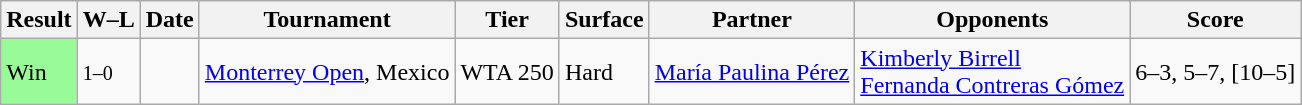<table class="sortable wikitable">
<tr>
<th>Result</th>
<th class="unsortable">W–L</th>
<th>Date</th>
<th>Tournament</th>
<th>Tier</th>
<th>Surface</th>
<th>Partner</th>
<th>Opponents</th>
<th class="unsortable">Score</th>
</tr>
<tr>
<td style=background:#98FB98>Win</td>
<td><small>1–0</small></td>
<td><a href='#'></a></td>
<td><a href='#'>Monterrey Open</a>, Mexico</td>
<td>WTA 250</td>
<td>Hard</td>
<td> <a href='#'>María Paulina Pérez</a></td>
<td> <a href='#'>Kimberly Birrell</a> <br>  <a href='#'>Fernanda Contreras Gómez</a></td>
<td>6–3, 5–7, [10–5]</td>
</tr>
</table>
